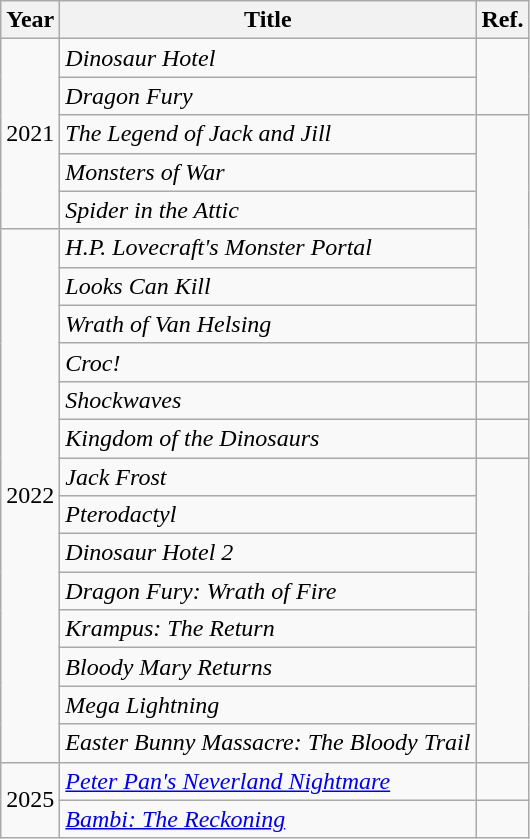<table class="wikitable">
<tr>
<th>Year</th>
<th>Title</th>
<th>Ref.</th>
</tr>
<tr>
<td rowspan=5>2021</td>
<td><em>Dinosaur Hotel</em></td>
<td rowspan=2></td>
</tr>
<tr>
<td><em>Dragon Fury</em></td>
</tr>
<tr>
<td><em>The Legend of Jack and Jill</em></td>
<td rowspan=6></td>
</tr>
<tr>
<td><em>Monsters of War</em></td>
</tr>
<tr>
<td><em>Spider in the Attic</em></td>
</tr>
<tr>
<td rowspan=14>2022</td>
<td><em>H.P. Lovecraft's Monster Portal</em></td>
</tr>
<tr>
<td><em>Looks Can Kill</em></td>
</tr>
<tr>
<td><em>Wrath of Van Helsing</em></td>
</tr>
<tr>
<td><em>Croc!</em></td>
<td></td>
</tr>
<tr>
<td><em>Shockwaves</em></td>
<td></td>
</tr>
<tr>
<td><em>Kingdom of the Dinosaurs</em></td>
<td></td>
</tr>
<tr>
<td><em>Jack Frost</em></td>
<td rowspan=8></td>
</tr>
<tr>
<td><em>Pterodactyl</em></td>
</tr>
<tr>
<td><em>Dinosaur Hotel 2</em></td>
</tr>
<tr>
<td><em>Dragon Fury: Wrath of Fire</em></td>
</tr>
<tr>
<td><em>Krampus: The Return</em></td>
</tr>
<tr>
<td><em>Bloody Mary Returns</em></td>
</tr>
<tr>
<td><em>Mega Lightning</em></td>
</tr>
<tr>
<td><em>Easter Bunny Massacre: The Bloody Trail</em></td>
</tr>
<tr>
<td rowspan=2>2025</td>
<td><em><a href='#'>Peter Pan's Neverland Nightmare</a></em></td>
<td></td>
</tr>
<tr>
<td><em><a href='#'>Bambi: The Reckoning</a></em></td>
<td></td>
</tr>
</table>
